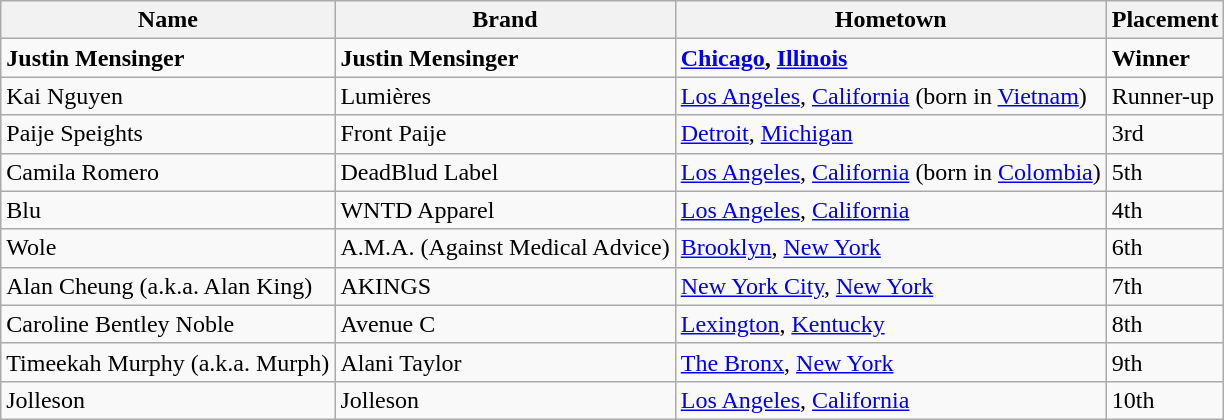<table class="wikitable">
<tr>
<th>Name</th>
<th>Brand</th>
<th>Hometown</th>
<th>Placement</th>
</tr>
<tr>
<td><strong>Justin Mensinger</strong></td>
<td><strong>Justin Mensinger</strong></td>
<td><strong> <a href='#'>Chicago</a>, <a href='#'>Illinois</a></strong></td>
<td><strong>Winner</strong></td>
</tr>
<tr>
<td>Kai Nguyen</td>
<td>Lumières</td>
<td><a href='#'>Los Angeles</a>, <a href='#'>California</a> (born in <a href='#'>Vietnam</a>)</td>
<td>Runner-up</td>
</tr>
<tr>
<td>Paije Speights</td>
<td>Front Paije</td>
<td><a href='#'>Detroit</a>, <a href='#'>Michigan</a></td>
<td>3rd</td>
</tr>
<tr>
<td>Camila Romero</td>
<td>DeadBlud Label</td>
<td><a href='#'>Los Angeles</a>, <a href='#'>California</a> (born in <a href='#'>Colombia</a>)</td>
<td>5th</td>
</tr>
<tr>
<td>Blu</td>
<td>WNTD Apparel</td>
<td><a href='#'>Los Angeles</a>, <a href='#'>California</a></td>
<td>4th</td>
</tr>
<tr>
<td>Wole</td>
<td>A.M.A. (Against Medical Advice)</td>
<td><a href='#'>Brooklyn</a>, <a href='#'>New York</a></td>
<td>6th</td>
</tr>
<tr>
<td>Alan Cheung (a.k.a. Alan King)</td>
<td>AKINGS</td>
<td><a href='#'>New York City</a>, <a href='#'>New York</a></td>
<td>7th</td>
</tr>
<tr>
<td>Caroline Bentley Noble</td>
<td>Avenue C</td>
<td><a href='#'>Lexington</a>, <a href='#'>Kentucky</a></td>
<td>8th</td>
</tr>
<tr>
<td>Timeekah Murphy (a.k.a. Murph)</td>
<td>Alani Taylor</td>
<td><a href='#'>The Bronx</a>, <a href='#'>New York</a></td>
<td>9th</td>
</tr>
<tr>
<td>Jolleson</td>
<td>Jolleson</td>
<td><a href='#'>Los Angeles</a>, <a href='#'>California</a></td>
<td>10th</td>
</tr>
</table>
